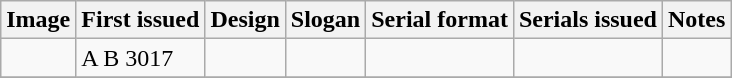<table class="wikitable">
<tr>
<th>Image</th>
<th>First issued</th>
<th>Design</th>
<th>Slogan</th>
<th>Serial format</th>
<th>Serials issued</th>
<th>Notes</th>
</tr>
<tr>
<td></td>
<td>A B 3017</td>
<td></td>
<td></td>
<td></td>
<td></td>
<td></td>
</tr>
<tr>
</tr>
</table>
